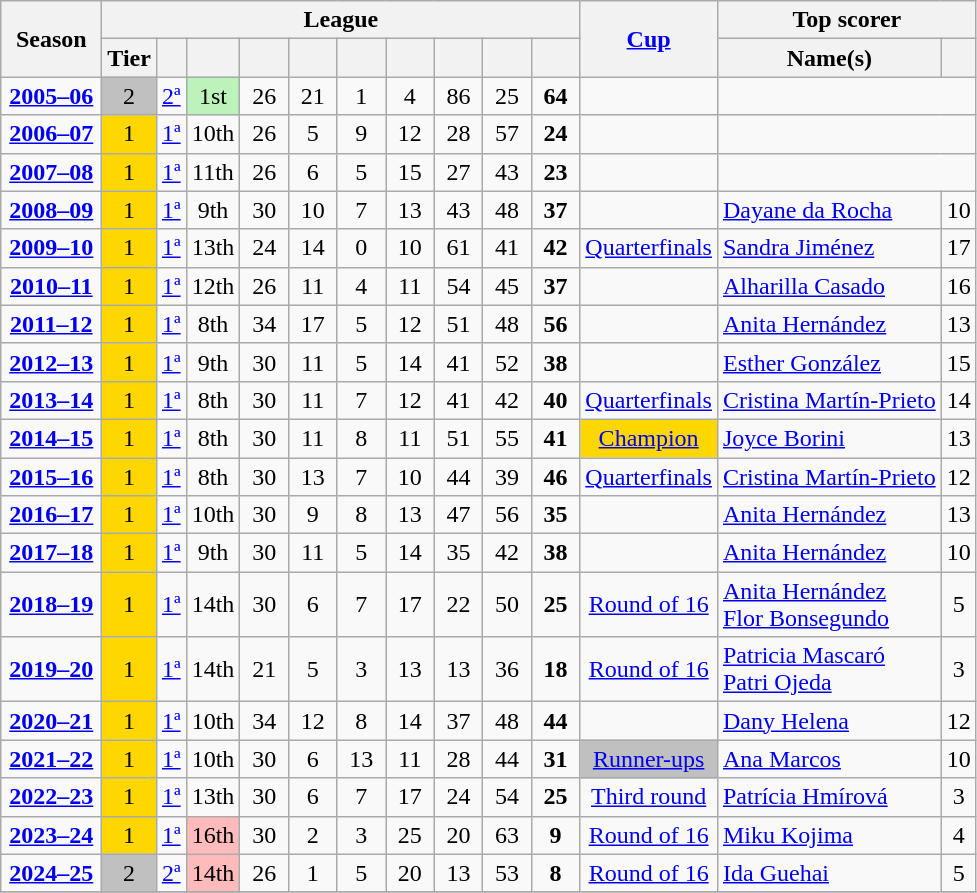<table class="wikitable" style="text-align: center;">
<tr>
<th rowspan=2 width=60>Season</th>
<th colspan="10">League</th>
<th rowspan=2 width=40 align=center><a href='#'>Cup</a></th>
<th colspan=2>Top scorer</th>
</tr>
<tr>
<th>Tier</th>
<th></th>
<th></th>
<th width=25></th>
<th width=25></th>
<th width=25></th>
<th width=25></th>
<th width=25></th>
<th width=25></th>
<th width=25></th>
<th>Name(s)</th>
<th></th>
</tr>
<tr>
<td><strong><a href='#'>2005–06</a></strong></td>
<td bgcolor=silver>2</td>
<td><a href='#'>2ª</a></td>
<td bgcolor=#BBF3BB>1st</td>
<td>26</td>
<td>21</td>
<td>1</td>
<td>4</td>
<td>86</td>
<td>25</td>
<td><strong>64</strong></td>
<td></td>
<td colspan="2"></td>
</tr>
<tr>
<td><strong><a href='#'>2006–07</a></strong></td>
<td bgcolor=gold>1</td>
<td><a href='#'>1ª</a></td>
<td>10th</td>
<td>26</td>
<td>5</td>
<td>9</td>
<td>12</td>
<td>28</td>
<td>57</td>
<td><strong>24</strong></td>
<td></td>
<td colspan="2"></td>
</tr>
<tr>
<td><strong><a href='#'>2007–08</a></strong></td>
<td bgcolor=gold>1</td>
<td><a href='#'>1ª</a></td>
<td>11th</td>
<td>26</td>
<td>6</td>
<td>5</td>
<td>15</td>
<td>27</td>
<td>43</td>
<td><strong>23</strong></td>
<td></td>
<td colspan="2"></td>
</tr>
<tr>
<td><strong><a href='#'>2008–09</a></strong></td>
<td bgcolor=gold>1</td>
<td><a href='#'>1ª</a></td>
<td>9th</td>
<td>30</td>
<td>10</td>
<td>7</td>
<td>13</td>
<td>43</td>
<td>48</td>
<td><strong>37</strong></td>
<td></td>
<td align=left> <a href='#'>Dayane da Rocha</a></td>
<td>10</td>
</tr>
<tr>
<td><strong><a href='#'>2009–10</a></strong></td>
<td bgcolor=gold>1</td>
<td><a href='#'>1ª</a></td>
<td>13th</td>
<td>24</td>
<td>14</td>
<td>0</td>
<td>10</td>
<td>61</td>
<td>41</td>
<td><strong>42</strong></td>
<td><a href='#'>Quarterfinals</a></td>
<td align=left> <a href='#'>Sandra Jiménez</a></td>
<td>17</td>
</tr>
<tr>
<td><strong><a href='#'>2010–11</a></strong></td>
<td bgcolor=gold>1</td>
<td><a href='#'>1ª</a></td>
<td>12th</td>
<td>26</td>
<td>11</td>
<td>4</td>
<td>11</td>
<td>54</td>
<td>45</td>
<td><strong>37</strong></td>
<td></td>
<td align=left> <a href='#'>Alharilla Casado</a></td>
<td>16</td>
</tr>
<tr>
<td><strong><a href='#'>2011–12</a></strong></td>
<td bgcolor=gold>1</td>
<td><a href='#'>1ª</a></td>
<td>8th</td>
<td>34</td>
<td>17</td>
<td>5</td>
<td>12</td>
<td>51</td>
<td>48</td>
<td><strong>56</strong></td>
<td></td>
<td align=left> <a href='#'>Anita Hernández</a></td>
<td>13</td>
</tr>
<tr>
<td><strong><a href='#'>2012–13</a></strong></td>
<td bgcolor=gold>1</td>
<td><a href='#'>1ª</a></td>
<td>9th</td>
<td>30</td>
<td>11</td>
<td>5</td>
<td>14</td>
<td>41</td>
<td>52</td>
<td><strong>38</strong></td>
<td></td>
<td align="left"> <a href='#'>Esther González</a></td>
<td>15</td>
</tr>
<tr>
<td><strong><a href='#'>2013–14</a></strong></td>
<td bgcolor=gold>1</td>
<td><a href='#'>1ª</a></td>
<td>8th</td>
<td>30</td>
<td>11</td>
<td>7</td>
<td>12</td>
<td>41</td>
<td>42</td>
<td><strong>40</strong></td>
<td><a href='#'>Quarterfinals</a></td>
<td align="left"> <a href='#'>Cristina Martín-Prieto</a></td>
<td>14</td>
</tr>
<tr>
<td><strong><a href='#'>2014–15</a></strong></td>
<td bgcolor=gold>1</td>
<td><a href='#'>1ª</a></td>
<td>8th</td>
<td>30</td>
<td>11</td>
<td>8</td>
<td>11</td>
<td>51</td>
<td>55</td>
<td><strong>41</strong></td>
<td bgcolor="gold"><a href='#'>Champion</a></td>
<td align="left"> <a href='#'>Joyce Borini</a></td>
<td>13</td>
</tr>
<tr>
<td><strong><a href='#'>2015–16</a></strong></td>
<td bgcolor=gold>1</td>
<td><a href='#'>1ª</a></td>
<td>8th</td>
<td>30</td>
<td>13</td>
<td>7</td>
<td>10</td>
<td>44</td>
<td>39</td>
<td><strong>46</strong></td>
<td><a href='#'>Quarterfinals</a></td>
<td align="left"> <a href='#'>Cristina Martín-Prieto</a></td>
<td>12</td>
</tr>
<tr>
<td><strong><a href='#'>2016–17</a></strong></td>
<td bgcolor=gold>1</td>
<td><a href='#'>1ª</a></td>
<td>10th</td>
<td>30</td>
<td>9</td>
<td>8</td>
<td>13</td>
<td>47</td>
<td>56</td>
<td><strong>35</strong></td>
<td></td>
<td align="left"> <a href='#'>Anita Hernández</a></td>
<td>13</td>
</tr>
<tr>
<td><strong><a href='#'>2017–18</a></strong></td>
<td bgcolor=gold>1</td>
<td><a href='#'>1ª</a></td>
<td>9th</td>
<td>30</td>
<td>11</td>
<td>5</td>
<td>14</td>
<td>35</td>
<td>42</td>
<td><strong>38</strong></td>
<td></td>
<td align="left"> <a href='#'>Anita Hernández</a></td>
<td>10</td>
</tr>
<tr>
<td><strong><a href='#'>2018–19</a></strong></td>
<td bgcolor=gold>1</td>
<td><a href='#'>1ª</a></td>
<td>14th</td>
<td>30</td>
<td>6</td>
<td>7</td>
<td>17</td>
<td>22</td>
<td>50</td>
<td><strong>25</strong></td>
<td><a href='#'>Round of 16</a></td>
<td align="left"> <a href='#'>Anita Hernández</a><br> <a href='#'>Flor Bonsegundo</a></td>
<td>5</td>
</tr>
<tr>
<td><strong><a href='#'>2019–20</a></strong></td>
<td bgcolor=gold>1</td>
<td><a href='#'>1ª</a></td>
<td>14th</td>
<td>21</td>
<td>5</td>
<td>3</td>
<td>13</td>
<td>13</td>
<td>36</td>
<td><strong>18</strong></td>
<td><a href='#'>Round of 16</a></td>
<td align="left"> <a href='#'>Patricia Mascaró</a><br> <a href='#'>Patri Ojeda</a></td>
<td>3</td>
</tr>
<tr>
<td><strong><a href='#'>2020–21</a></strong></td>
<td bgcolor=gold>1</td>
<td><a href='#'>1ª</a></td>
<td>10th</td>
<td>34</td>
<td>12</td>
<td>8</td>
<td>14</td>
<td>37</td>
<td>48</td>
<td><strong>44</strong></td>
<td></td>
<td align="left"> <a href='#'>Dany Helena</a></td>
<td>12</td>
</tr>
<tr>
<td><strong><a href='#'>2021–22</a></strong></td>
<td bgcolor=gold>1</td>
<td><a href='#'>1ª</a></td>
<td>10th</td>
<td>30</td>
<td>6</td>
<td>13</td>
<td>11</td>
<td>28</td>
<td>44</td>
<td><strong>31</strong></td>
<td bgcolor="silver"><a href='#'>Runner-ups</a></td>
<td align="left"> <a href='#'>Ana Marcos</a></td>
<td>10</td>
</tr>
<tr>
<td><strong><a href='#'>2022–23</a></strong></td>
<td bgcolor=gold>1</td>
<td><a href='#'>1ª</a></td>
<td>13th</td>
<td>30</td>
<td>6</td>
<td>7</td>
<td>17</td>
<td>24</td>
<td>54</td>
<td><strong>25</strong></td>
<td><a href='#'>Third round</a></td>
<td align="left"> <a href='#'>Patrícia Hmírová</a></td>
<td>3</td>
</tr>
<tr>
<td><strong><a href='#'>2023–24</a></strong></td>
<td bgcolor=gold>1</td>
<td><a href='#'>1ª</a></td>
<td bgcolor=#ffbbbb>16th</td>
<td>30</td>
<td>2</td>
<td>3</td>
<td>25</td>
<td>20</td>
<td>63</td>
<td><strong>9</strong></td>
<td><a href='#'>Round of 16</a></td>
<td align="left"> <a href='#'>Miku Kojima</a></td>
<td>4</td>
</tr>
<tr>
<td><strong><a href='#'>2024–25</a></strong></td>
<td bgcolor=silver>2</td>
<td><a href='#'>2ª</a></td>
<td bgcolor=#ffbbbb>14th</td>
<td>26</td>
<td>1</td>
<td>5</td>
<td>20</td>
<td>13</td>
<td>53</td>
<td><strong>8</strong></td>
<td><a href='#'>Round of 16</a></td>
<td align="left"> <a href='#'>Ida Guehai</a></td>
<td>5</td>
</tr>
<tr>
</tr>
</table>
